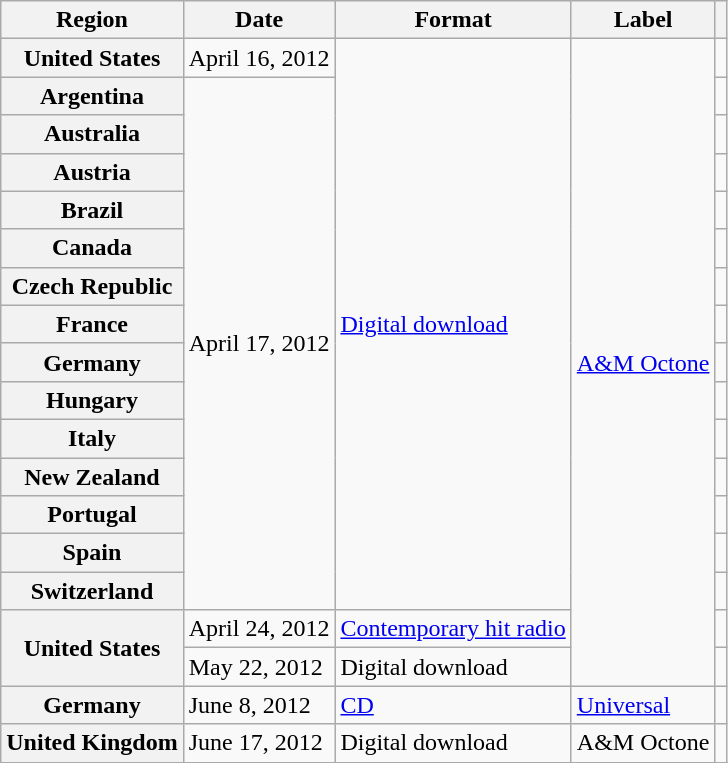<table class="wikitable plainrowheaders" border="1">
<tr>
<th scope="col">Region</th>
<th scope="col">Date</th>
<th scope="col">Format</th>
<th scope="col">Label</th>
<th scope="col"></th>
</tr>
<tr>
<th scope="row">United States</th>
<td>April 16, 2012</td>
<td rowspan="15"><a href='#'>Digital download</a></td>
<td rowspan="17"><a href='#'>A&M Octone</a></td>
<td></td>
</tr>
<tr>
<th scope="row">Argentina</th>
<td rowspan="14">April 17, 2012</td>
<td></td>
</tr>
<tr>
<th scope="row">Australia</th>
<td></td>
</tr>
<tr>
<th scope="row">Austria</th>
<td></td>
</tr>
<tr>
<th scope="row">Brazil</th>
<td></td>
</tr>
<tr>
<th scope="row">Canada</th>
<td></td>
</tr>
<tr>
<th scope="row">Czech Republic</th>
<td></td>
</tr>
<tr>
<th scope="row">France</th>
<td></td>
</tr>
<tr>
<th scope="row">Germany</th>
<td></td>
</tr>
<tr>
<th scope="row">Hungary</th>
<td></td>
</tr>
<tr>
<th scope="row">Italy</th>
<td></td>
</tr>
<tr>
<th scope="row">New Zealand</th>
<td></td>
</tr>
<tr>
<th scope="row">Portugal</th>
<td></td>
</tr>
<tr>
<th scope="row">Spain</th>
<td></td>
</tr>
<tr>
<th scope="row">Switzerland</th>
<td></td>
</tr>
<tr>
<th rowspan="2" scope="row">United States</th>
<td>April 24, 2012</td>
<td><a href='#'>Contemporary hit radio</a></td>
<td></td>
</tr>
<tr>
<td>May 22, 2012</td>
<td>Digital download</td>
<td></td>
</tr>
<tr>
<th scope="row">Germany</th>
<td>June 8, 2012</td>
<td><a href='#'>CD</a></td>
<td><a href='#'>Universal</a></td>
<td></td>
</tr>
<tr>
<th scope="row">United Kingdom</th>
<td>June 17, 2012</td>
<td>Digital download</td>
<td>A&M Octone</td>
<td></td>
</tr>
<tr>
</tr>
</table>
